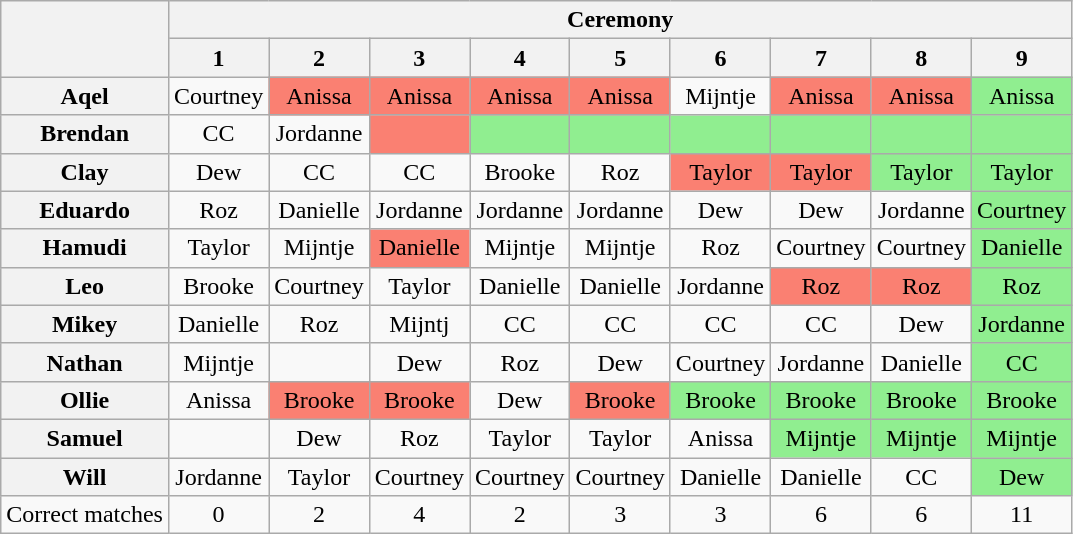<table class="wikitable" style="text-align:center;">
<tr>
<th rowspan="2"></th>
<th colspan="14" style="text-align:center;">Ceremony</th>
</tr>
<tr>
<th>1</th>
<th>2</th>
<th>3</th>
<th>4</th>
<th>5</th>
<th>6</th>
<th>7</th>
<th>8</th>
<th>9</th>
</tr>
<tr>
<th>Aqel</th>
<td>Courtney</td>
<td style="background:salmon">Anissa</td>
<td style="background:salmon">Anissa</td>
<td style="background:salmon">Anissa</td>
<td style="background:salmon">Anissa</td>
<td>Mijntje</td>
<td style="background:salmon">Anissa</td>
<td style="background:salmon">Anissa</td>
<td style="background:lightgreen">Anissa</td>
</tr>
<tr>
<th>Brendan</th>
<td>CC</td>
<td>Jordanne</td>
<td style="background:salmon"></td>
<td style="background:lightgreen"></td>
<td style="background:lightgreen"></td>
<td style="background:lightgreen"></td>
<td style="background:lightgreen"></td>
<td style="background:lightgreen"></td>
<td style="background:lightgreen"></td>
</tr>
<tr>
<th>Clay</th>
<td>Dew</td>
<td>CC</td>
<td>CC</td>
<td>Brooke</td>
<td>Roz</td>
<td style="background:salmon">Taylor</td>
<td style="background:salmon">Taylor</td>
<td style="background:lightgreen">Taylor</td>
<td style="background:lightgreen">Taylor</td>
</tr>
<tr>
<th>Eduardo</th>
<td>Roz</td>
<td>Danielle</td>
<td>Jordanne</td>
<td>Jordanne</td>
<td>Jordanne</td>
<td>Dew</td>
<td>Dew</td>
<td>Jordanne</td>
<td style="background:lightgreen">Courtney</td>
</tr>
<tr>
<th>Hamudi</th>
<td>Taylor</td>
<td>Mijntje</td>
<td style="background:salmon">Danielle</td>
<td>Mijntje</td>
<td>Mijntje</td>
<td>Roz</td>
<td>Courtney</td>
<td>Courtney</td>
<td style="background:lightgreen">Danielle</td>
</tr>
<tr>
<th>Leo</th>
<td>Brooke</td>
<td>Courtney</td>
<td>Taylor</td>
<td>Danielle</td>
<td>Danielle</td>
<td>Jordanne</td>
<td style="background:salmon">Roz</td>
<td style="background:salmon">Roz</td>
<td style="background:lightgreen">Roz</td>
</tr>
<tr>
<th>Mikey</th>
<td>Danielle</td>
<td>Roz</td>
<td>Mijntj</td>
<td>CC</td>
<td>CC</td>
<td>CC</td>
<td>CC</td>
<td>Dew</td>
<td style="background:lightgreen">Jordanne</td>
</tr>
<tr>
<th>Nathan</th>
<td>Mijntje</td>
<td></td>
<td>Dew</td>
<td>Roz</td>
<td>Dew</td>
<td>Courtney</td>
<td>Jordanne</td>
<td>Danielle</td>
<td style="background:lightgreen">CC</td>
</tr>
<tr>
<th>Ollie</th>
<td>Anissa</td>
<td style="background:salmon">Brooke</td>
<td style="background:salmon">Brooke</td>
<td>Dew</td>
<td style="background:salmon">Brooke</td>
<td style="background:lightgreen">Brooke</td>
<td style="background:lightgreen">Brooke</td>
<td style="background:lightgreen">Brooke</td>
<td style="background:lightgreen">Brooke</td>
</tr>
<tr>
<th>Samuel</th>
<td></td>
<td>Dew</td>
<td>Roz</td>
<td>Taylor</td>
<td>Taylor</td>
<td>Anissa</td>
<td style="background:lightgreen">Mijntje</td>
<td style="background:lightgreen">Mijntje</td>
<td style="background:lightgreen">Mijntje</td>
</tr>
<tr>
<th>Will</th>
<td>Jordanne</td>
<td>Taylor</td>
<td>Courtney</td>
<td>Courtney</td>
<td>Courtney</td>
<td>Danielle</td>
<td>Danielle</td>
<td>CC</td>
<td style="background:lightgreen">Dew</td>
</tr>
<tr>
<td>Correct matches</td>
<td>0</td>
<td>2</td>
<td>4</td>
<td>2</td>
<td>3</td>
<td>3</td>
<td>6</td>
<td>6</td>
<td>11</td>
</tr>
</table>
